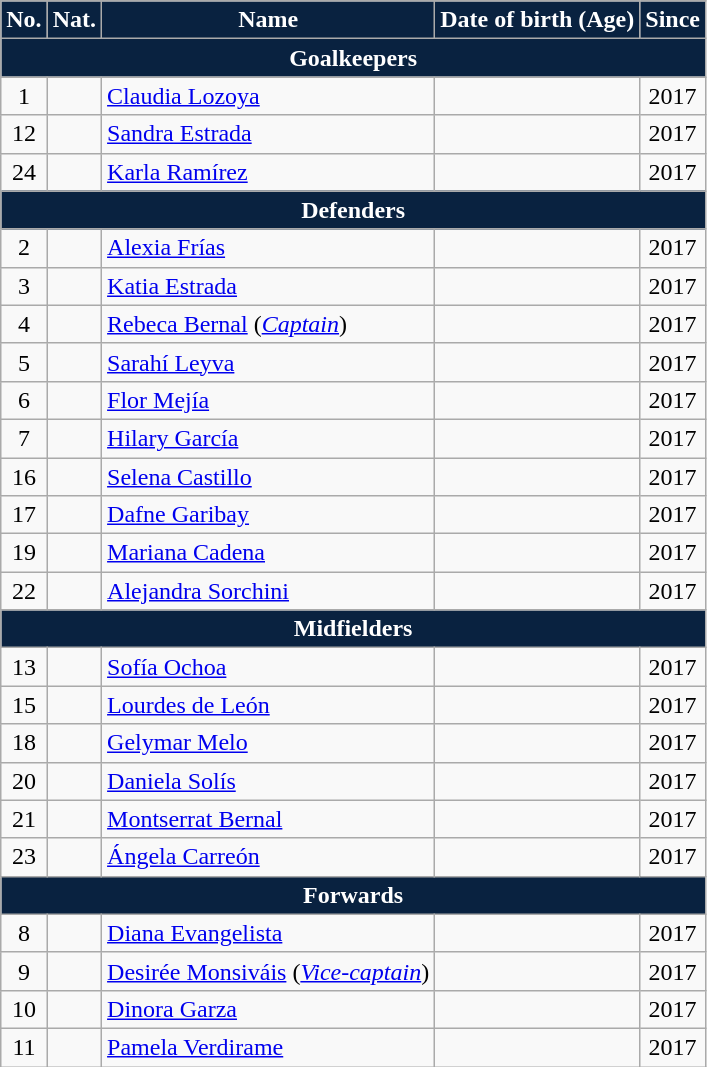<table class="wikitable" style="text-align:center; font-size:100%;">
<tr>
<th style=background-color:#092240;color:#FFFFFF>No.</th>
<th style=background-color:#092240;color:#FFFFFF>Nat.</th>
<th style=background-color:#092240;color:#FFFFFF>Name</th>
<th style=background-color:#092240;color:#FFFFFF>Date of birth (Age)</th>
<th style=background-color:#092240;color:#FFFFFF>Since</th>
</tr>
<tr>
<th colspan="5" style="background:#092240; color:#FFFFFF; text-align:center;">Goalkeepers</th>
</tr>
<tr>
<td>1</td>
<td></td>
<td align=left><a href='#'>Claudia Lozoya</a></td>
<td></td>
<td>2017</td>
</tr>
<tr>
<td>12</td>
<td></td>
<td align=left><a href='#'>Sandra Estrada</a></td>
<td></td>
<td>2017</td>
</tr>
<tr>
<td>24</td>
<td></td>
<td align=left><a href='#'>Karla Ramírez</a></td>
<td></td>
<td>2017</td>
</tr>
<tr>
<th colspan="5" style="background:#092240; color:#FFFFFF; text-align:center;">Defenders</th>
</tr>
<tr>
<td>2</td>
<td></td>
<td align=left><a href='#'>Alexia Frías</a></td>
<td></td>
<td>2017</td>
</tr>
<tr>
<td>3</td>
<td></td>
<td align=left><a href='#'>Katia Estrada</a></td>
<td></td>
<td>2017</td>
</tr>
<tr>
<td>4</td>
<td></td>
<td align=left><a href='#'>Rebeca Bernal</a> (<em><a href='#'>Captain</a></em>)</td>
<td></td>
<td>2017</td>
</tr>
<tr>
<td>5</td>
<td></td>
<td align=left><a href='#'>Sarahí Leyva</a></td>
<td></td>
<td>2017</td>
</tr>
<tr>
<td>6</td>
<td></td>
<td align=left><a href='#'>Flor Mejía</a></td>
<td></td>
<td>2017</td>
</tr>
<tr>
<td>7</td>
<td></td>
<td align=left><a href='#'>Hilary García</a></td>
<td></td>
<td>2017</td>
</tr>
<tr>
<td>16</td>
<td></td>
<td align=left><a href='#'>Selena Castillo</a></td>
<td></td>
<td>2017</td>
</tr>
<tr>
<td>17</td>
<td></td>
<td align=left><a href='#'>Dafne Garibay</a></td>
<td></td>
<td>2017</td>
</tr>
<tr>
<td>19</td>
<td></td>
<td align=left><a href='#'>Mariana Cadena</a></td>
<td></td>
<td>2017</td>
</tr>
<tr>
<td>22</td>
<td></td>
<td align=left><a href='#'>Alejandra Sorchini</a></td>
<td></td>
<td>2017</td>
</tr>
<tr>
<th colspan="5" style="background:#092240; color:#FFFFFF; text-align:center;">Midfielders</th>
</tr>
<tr>
<td>13</td>
<td></td>
<td align=left><a href='#'>Sofía Ochoa</a></td>
<td></td>
<td>2017</td>
</tr>
<tr>
<td>15</td>
<td></td>
<td align=left><a href='#'>Lourdes de León</a></td>
<td></td>
<td>2017</td>
</tr>
<tr>
<td>18</td>
<td></td>
<td align=left><a href='#'>Gelymar Melo</a></td>
<td></td>
<td>2017</td>
</tr>
<tr>
<td>20</td>
<td></td>
<td align=left><a href='#'>Daniela Solís</a></td>
<td></td>
<td>2017</td>
</tr>
<tr>
<td>21</td>
<td></td>
<td align=left><a href='#'>Montserrat Bernal</a></td>
<td></td>
<td>2017</td>
</tr>
<tr>
<td>23</td>
<td></td>
<td align=left><a href='#'>Ángela Carreón</a></td>
<td></td>
<td>2017</td>
</tr>
<tr>
<th colspan="5" style="background:#092240; color:#FFFFFF; text-align:center;">Forwards</th>
</tr>
<tr>
<td>8</td>
<td></td>
<td align=left><a href='#'>Diana Evangelista</a></td>
<td></td>
<td>2017</td>
</tr>
<tr>
<td>9</td>
<td></td>
<td align=left><a href='#'>Desirée Monsiváis</a> (<em><a href='#'>Vice-captain</a></em>)</td>
<td></td>
<td>2017</td>
</tr>
<tr>
<td>10</td>
<td></td>
<td align=left><a href='#'>Dinora Garza</a></td>
<td></td>
<td>2017</td>
</tr>
<tr>
<td>11</td>
<td></td>
<td align=left><a href='#'>Pamela Verdirame</a></td>
<td></td>
<td>2017</td>
</tr>
</table>
